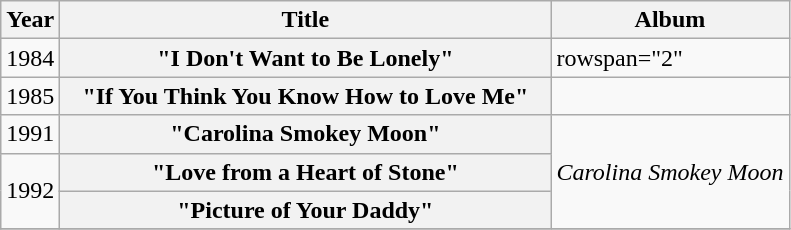<table class="wikitable plainrowheaders">
<tr>
<th scope="col">Year</th>
<th scope="col" style="width:20em;">Title</th>
<th scope="col">Album</th>
</tr>
<tr>
<td>1984</td>
<th scope="row">"I Don't Want to Be Lonely"</th>
<td>rowspan="2" </td>
</tr>
<tr>
<td>1985</td>
<th scope="row">"If You Think You Know How to Love Me"</th>
</tr>
<tr>
<td>1991</td>
<th scope="row">"Carolina Smokey Moon"</th>
<td rowspan="3"><em>Carolina Smokey Moon</em></td>
</tr>
<tr>
<td rowspan="2">1992</td>
<th scope="row">"Love from a Heart of Stone"</th>
</tr>
<tr>
<th scope="row">"Picture of Your Daddy"</th>
</tr>
<tr>
</tr>
</table>
